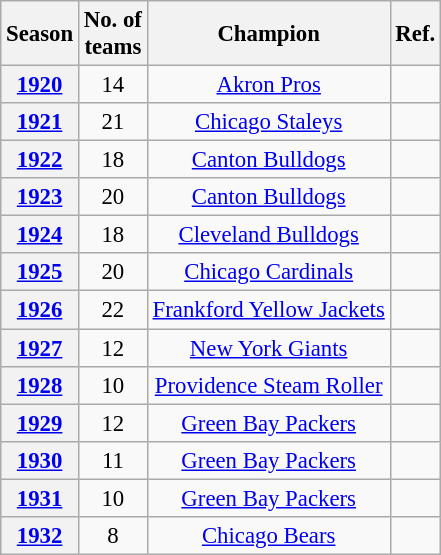<table class="wikitable" style="text-align:center; font-size:95%">
<tr>
<th scope="col">Season</th>
<th scope="col">No. of<br>teams</th>
<th scope="col">Champion</th>
<th scope="col">Ref.</th>
</tr>
<tr>
<th scope="row"><a href='#'>1920</a></th>
<td>14</td>
<td><a href='#'>Akron Pros</a></td>
<td></td>
</tr>
<tr>
<th scope="row"><a href='#'>1921</a></th>
<td>21</td>
<td><a href='#'>Chicago Staleys</a></td>
<td></td>
</tr>
<tr>
<th scope="row"><a href='#'>1922</a></th>
<td>18</td>
<td><a href='#'>Canton Bulldogs</a></td>
<td></td>
</tr>
<tr>
<th scope="row"><a href='#'>1923</a></th>
<td>20</td>
<td><a href='#'>Canton Bulldogs</a></td>
<td></td>
</tr>
<tr>
<th scope="row"><a href='#'>1924</a></th>
<td>18</td>
<td><a href='#'>Cleveland Bulldogs</a></td>
<td></td>
</tr>
<tr>
<th scope="row"><a href='#'>1925</a></th>
<td>20</td>
<td><a href='#'>Chicago Cardinals</a></td>
<td></td>
</tr>
<tr>
<th scope="row"><a href='#'>1926</a></th>
<td>22</td>
<td><a href='#'>Frankford Yellow Jackets</a></td>
<td></td>
</tr>
<tr>
<th scope="row"><a href='#'>1927</a></th>
<td>12</td>
<td><a href='#'>New York Giants</a></td>
<td></td>
</tr>
<tr>
<th scope="row"><a href='#'>1928</a></th>
<td>10</td>
<td><a href='#'>Providence Steam Roller</a></td>
<td></td>
</tr>
<tr>
<th scope="row"><a href='#'>1929</a></th>
<td>12</td>
<td><a href='#'>Green Bay Packers</a></td>
<td></td>
</tr>
<tr>
<th scope="row"><a href='#'>1930</a></th>
<td>11</td>
<td><a href='#'>Green Bay Packers</a></td>
<td></td>
</tr>
<tr>
<th scope="row"><a href='#'>1931</a></th>
<td>10</td>
<td><a href='#'>Green Bay Packers</a></td>
<td></td>
</tr>
<tr>
<th scope="row"><a href='#'>1932</a></th>
<td>8</td>
<td><a href='#'>Chicago Bears</a></td>
<td></td>
</tr>
</table>
